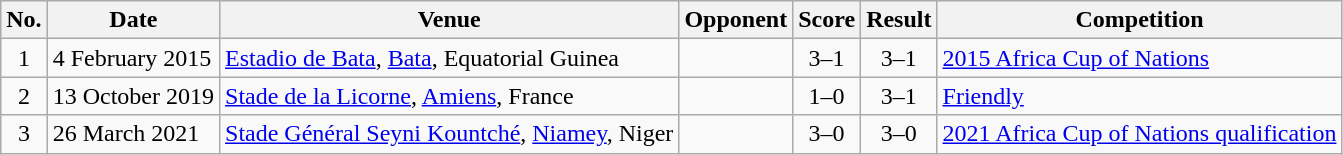<table class="wikitable sortable">
<tr>
<th scope="col">No.</th>
<th scope="col" data-sort-type="date">Date</th>
<th scope="col">Venue</th>
<th scope="col">Opponent</th>
<th scope="col">Score</th>
<th scope="col">Result</th>
<th scope="col">Competition</th>
</tr>
<tr>
<td align="center">1</td>
<td>4 February 2015</td>
<td><a href='#'>Estadio de Bata</a>, <a href='#'>Bata</a>, Equatorial Guinea</td>
<td></td>
<td align="center">3–1</td>
<td align="center">3–1</td>
<td><a href='#'>2015 Africa Cup of Nations</a></td>
</tr>
<tr>
<td align="center">2</td>
<td>13 October 2019</td>
<td><a href='#'>Stade de la Licorne</a>, <a href='#'>Amiens</a>, France</td>
<td></td>
<td align="center">1–0</td>
<td align="center">3–1</td>
<td><a href='#'>Friendly</a></td>
</tr>
<tr>
<td align="center">3</td>
<td>26 March 2021</td>
<td><a href='#'>Stade Général Seyni Kountché</a>, <a href='#'>Niamey</a>, Niger</td>
<td></td>
<td align="center">3–0</td>
<td align="center">3–0</td>
<td><a href='#'>2021 Africa Cup of Nations qualification</a></td>
</tr>
</table>
